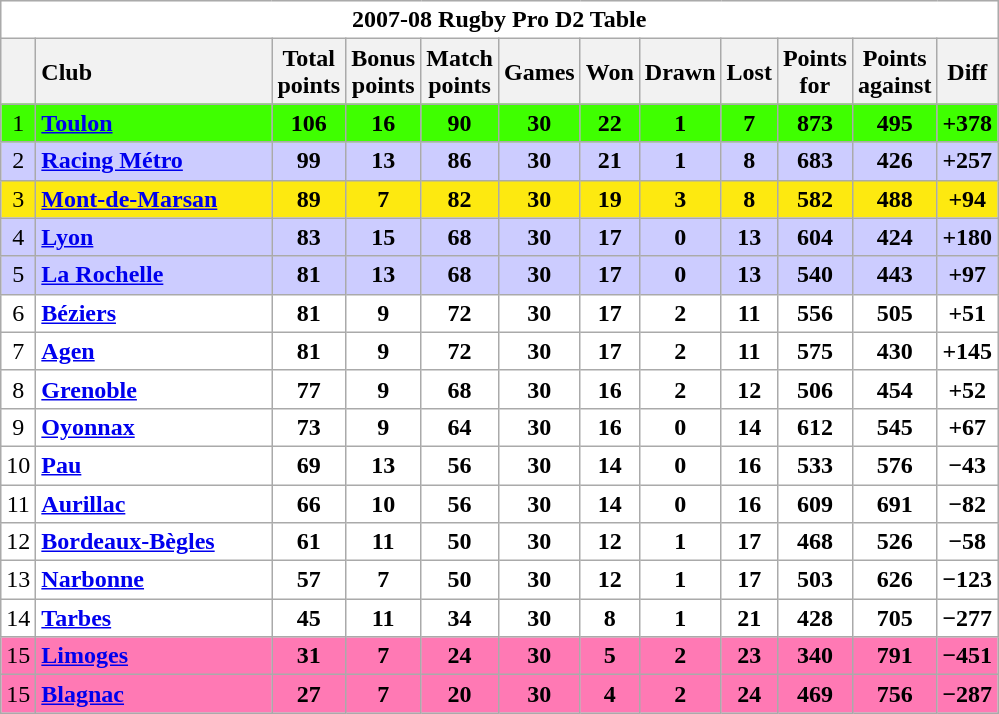<table class="wikitable" style="float:left; margin-right:15px; text-align: center;">
<tr>
<td colspan="12" bgcolor="#FFFFFF" cellpadding="0" cellspacing="0"><strong>2007-08 Rugby Pro D2 Table</strong></td>
</tr>
<tr>
<th bgcolor="#efefef" width="10"></th>
<th bgcolor="#efefef" style="text-align:left" width="150">Club</th>
<th bgcolor="#efefef" width="20">Total points</th>
<th bgcolor="#efefef" width="20">Bonus points</th>
<th bgcolor="#efefef" width="20">Match points</th>
<th bgcolor="#efefef" width="20">Games</th>
<th bgcolor="#efefef" width="20">Won</th>
<th bgcolor="#efefef" width="20">Drawn</th>
<th bgcolor="#efefef" width="20">Lost</th>
<th bgcolor="#efefef" width="20">Points for</th>
<th bgcolor="#efefef" width="20">Points against</th>
<th bgcolor="#efefef" width="20">Diff</th>
</tr>
<tr bgcolor=#3fff00 align=center>
<td>1</td>
<td align=left><strong><a href='#'>Toulon</a></strong></td>
<td><strong>106</strong></td>
<td><strong>16</strong></td>
<td><strong>90</strong></td>
<td><strong>30</strong></td>
<td><strong>22</strong></td>
<td><strong>1</strong></td>
<td><strong>7</strong></td>
<td><strong>873</strong></td>
<td><strong>495</strong></td>
<td><strong>+378</strong></td>
</tr>
<tr bgcolor=#ccccff align=center>
<td>2</td>
<td align=left><strong><a href='#'>Racing Métro</a></strong></td>
<td><strong>99</strong></td>
<td><strong>13</strong></td>
<td><strong>86</strong></td>
<td><strong>30</strong></td>
<td><strong>21</strong></td>
<td><strong>1</strong></td>
<td><strong>8</strong></td>
<td><strong>683</strong></td>
<td><strong>426</strong></td>
<td><strong>+257</strong></td>
</tr>
<tr bgcolor=#fde910 align=center>
<td>3</td>
<td align=left><strong><a href='#'>Mont-de-Marsan</a></strong></td>
<td><strong>89</strong></td>
<td><strong>7</strong></td>
<td><strong>82</strong></td>
<td><strong>30</strong></td>
<td><strong>19</strong></td>
<td><strong>3</strong></td>
<td><strong>8</strong></td>
<td><strong>582</strong></td>
<td><strong>488</strong></td>
<td><strong>+94</strong></td>
</tr>
<tr bgcolor=#ccccff align=center>
<td>4</td>
<td align=left><strong><a href='#'>Lyon</a></strong></td>
<td><strong>83</strong></td>
<td><strong>15</strong></td>
<td><strong>68</strong></td>
<td><strong>30</strong></td>
<td><strong>17</strong></td>
<td><strong>0</strong></td>
<td><strong>13</strong></td>
<td><strong>604</strong></td>
<td><strong>424</strong></td>
<td><strong>+180</strong></td>
</tr>
<tr bgcolor=#ccccff align=center>
<td>5</td>
<td align=left><strong><a href='#'>La Rochelle</a></strong></td>
<td><strong>81</strong></td>
<td><strong>13</strong></td>
<td><strong>68</strong></td>
<td><strong>30</strong></td>
<td><strong>17</strong></td>
<td><strong>0</strong></td>
<td><strong>13</strong></td>
<td><strong>540</strong></td>
<td><strong>443</strong></td>
<td><strong>+97</strong></td>
</tr>
<tr bgcolor=#ffffff align=center>
<td>6</td>
<td align=left><strong><a href='#'>Béziers</a></strong></td>
<td><strong>81</strong></td>
<td><strong>9</strong></td>
<td><strong>72</strong></td>
<td><strong>30</strong></td>
<td><strong>17</strong></td>
<td><strong>2</strong></td>
<td><strong>11</strong></td>
<td><strong>556</strong></td>
<td><strong>505</strong></td>
<td><strong>+51</strong></td>
</tr>
<tr bgcolor=#ffffff align=center>
<td>7</td>
<td align=left><strong><a href='#'>Agen</a></strong></td>
<td><strong>81</strong></td>
<td><strong>9</strong></td>
<td><strong>72</strong></td>
<td><strong>30</strong></td>
<td><strong>17</strong></td>
<td><strong>2</strong></td>
<td><strong>11</strong></td>
<td><strong>575</strong></td>
<td><strong>430</strong></td>
<td><strong>+145</strong></td>
</tr>
<tr bgcolor=#ffffff align=center>
<td>8</td>
<td align=left><strong><a href='#'>Grenoble</a></strong></td>
<td><strong>77</strong></td>
<td><strong>9</strong></td>
<td><strong>68</strong></td>
<td><strong>30</strong></td>
<td><strong>16</strong></td>
<td><strong>2</strong></td>
<td><strong>12</strong></td>
<td><strong>506</strong></td>
<td><strong>454</strong></td>
<td><strong>+52</strong></td>
</tr>
<tr bgcolor=#ffffff align=center>
<td>9</td>
<td align=left><strong><a href='#'>Oyonnax</a></strong></td>
<td><strong>73</strong></td>
<td><strong>9</strong></td>
<td><strong>64</strong></td>
<td><strong>30</strong></td>
<td><strong>16</strong></td>
<td><strong>0</strong></td>
<td><strong>14</strong></td>
<td><strong>612</strong></td>
<td><strong>545</strong></td>
<td><strong>+67</strong></td>
</tr>
<tr bgcolor=#ffffff align=center>
<td>10</td>
<td align=left><strong><a href='#'>Pau</a></strong></td>
<td><strong>69</strong></td>
<td><strong>13</strong></td>
<td><strong>56</strong></td>
<td><strong>30</strong></td>
<td><strong>14</strong></td>
<td><strong>0</strong></td>
<td><strong>16</strong></td>
<td><strong>533</strong></td>
<td><strong>576</strong></td>
<td><strong>−43</strong></td>
</tr>
<tr bgcolor=#ffffff align=center>
<td>11</td>
<td align=left><strong><a href='#'>Aurillac</a></strong></td>
<td><strong>66</strong></td>
<td><strong>10</strong></td>
<td><strong>56</strong></td>
<td><strong>30</strong></td>
<td><strong>14</strong></td>
<td><strong>0</strong></td>
<td><strong>16</strong></td>
<td><strong>609</strong></td>
<td><strong>691</strong></td>
<td><strong>−82</strong></td>
</tr>
<tr bgcolor=#ffffff align=center>
<td>12</td>
<td align=left><strong><a href='#'>Bordeaux-Bègles</a></strong></td>
<td><strong>61</strong></td>
<td><strong>11</strong></td>
<td><strong>50</strong></td>
<td><strong>30</strong></td>
<td><strong>12</strong></td>
<td><strong>1</strong></td>
<td><strong>17</strong></td>
<td><strong>468</strong></td>
<td><strong>526</strong></td>
<td><strong>−58</strong></td>
</tr>
<tr bgcolor=#ffffff align=center>
<td>13</td>
<td align=left><strong><a href='#'>Narbonne</a></strong></td>
<td><strong>57</strong></td>
<td><strong>7</strong></td>
<td><strong>50</strong></td>
<td><strong>30</strong></td>
<td><strong>12</strong></td>
<td><strong>1</strong></td>
<td><strong>17</strong></td>
<td><strong>503</strong></td>
<td><strong>626</strong></td>
<td><strong>−123</strong></td>
</tr>
<tr bgcolor=#ffffff align=center>
<td>14</td>
<td align=left><strong><a href='#'>Tarbes</a></strong></td>
<td><strong>45</strong></td>
<td><strong>11</strong></td>
<td><strong>34</strong></td>
<td><strong>30</strong></td>
<td><strong>8</strong></td>
<td><strong>1</strong></td>
<td><strong>21</strong></td>
<td><strong>428</strong></td>
<td><strong>705</strong></td>
<td><strong>−277</strong></td>
</tr>
<tr bgcolor=#ff79b4 align=center>
<td>15</td>
<td align=left><strong><a href='#'>Limoges</a></strong></td>
<td><strong>31</strong></td>
<td><strong>7</strong></td>
<td><strong>24</strong></td>
<td><strong>30</strong></td>
<td><strong>5</strong></td>
<td><strong>2</strong></td>
<td><strong>23</strong></td>
<td><strong>340</strong></td>
<td><strong>791</strong></td>
<td><strong>−451</strong></td>
</tr>
<tr bgcolor=#ff79b4 align=center>
<td>15</td>
<td align=left><strong><a href='#'>Blagnac</a></strong></td>
<td><strong>27</strong></td>
<td><strong>7</strong></td>
<td><strong>20</strong></td>
<td><strong>30</strong></td>
<td><strong>4</strong></td>
<td><strong>2</strong></td>
<td><strong>24</strong></td>
<td><strong>469</strong></td>
<td><strong>756</strong></td>
<td><strong>−287</strong></td>
</tr>
</table>
